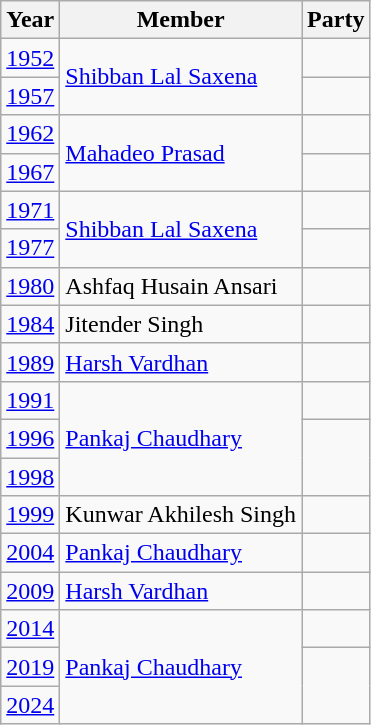<table class="wikitable sortable">
<tr>
<th>Year</th>
<th>Member</th>
<th colspan="2">Party</th>
</tr>
<tr>
<td><a href='#'>1952</a></td>
<td rowspan="2"><a href='#'>Shibban Lal Saxena</a></td>
<td></td>
</tr>
<tr>
<td><a href='#'>1957</a></td>
</tr>
<tr>
<td><a href='#'>1962</a></td>
<td rowspan="2"><a href='#'>Mahadeo Prasad</a></td>
<td></td>
</tr>
<tr>
<td><a href='#'>1967</a></td>
</tr>
<tr>
<td><a href='#'>1971</a></td>
<td rowspan="2"><a href='#'>Shibban Lal Saxena</a></td>
<td></td>
</tr>
<tr>
<td><a href='#'>1977</a></td>
<td></td>
</tr>
<tr>
<td><a href='#'>1980</a></td>
<td>Ashfaq Husain Ansari</td>
<td></td>
</tr>
<tr>
<td><a href='#'>1984</a></td>
<td>Jitender Singh</td>
<td></td>
</tr>
<tr>
<td><a href='#'>1989</a></td>
<td><a href='#'>Harsh Vardhan</a></td>
<td></td>
</tr>
<tr>
<td><a href='#'>1991</a></td>
<td rowspan="3"><a href='#'>Pankaj Chaudhary</a></td>
<td></td>
</tr>
<tr>
<td><a href='#'>1996</a></td>
</tr>
<tr>
<td><a href='#'>1998</a></td>
</tr>
<tr>
<td><a href='#'>1999</a></td>
<td>Kunwar Akhilesh Singh</td>
<td></td>
</tr>
<tr>
<td><a href='#'>2004</a></td>
<td><a href='#'>Pankaj Chaudhary</a></td>
<td></td>
</tr>
<tr>
<td><a href='#'>2009</a></td>
<td><a href='#'>Harsh Vardhan</a></td>
<td></td>
</tr>
<tr>
<td><a href='#'>2014</a></td>
<td rowspan="3"><a href='#'>Pankaj Chaudhary</a></td>
<td></td>
</tr>
<tr>
<td><a href='#'>2019</a></td>
</tr>
<tr>
<td><a href='#'>2024</a></td>
</tr>
</table>
